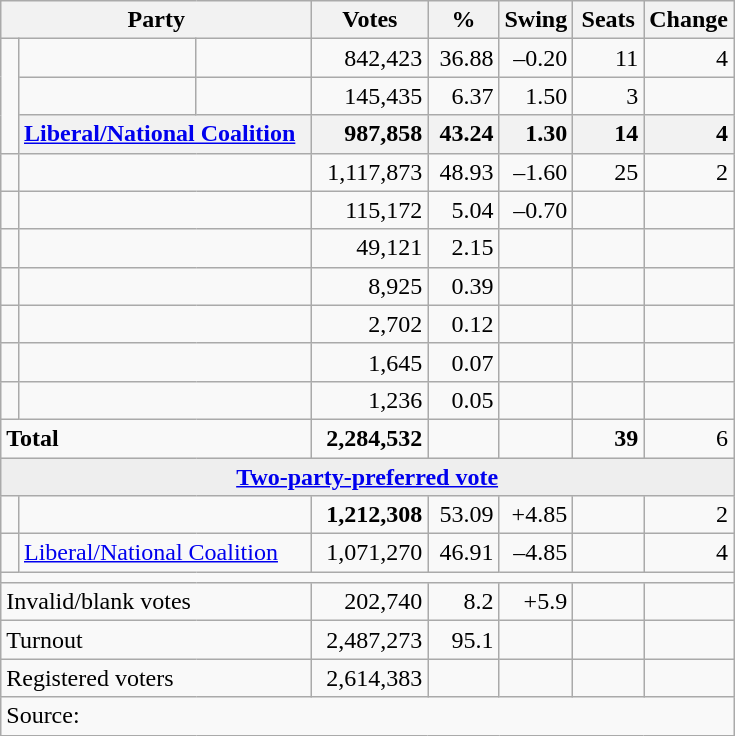<table class="wikitable">
<tr>
<th colspan="3" style="width:200px"><strong>Party</strong></th>
<th style="width:70px; text-align:center;"><strong>Votes</strong></th>
<th style="width:40px; text-align:center;"><strong>%</strong></th>
<th style="width:40px; text-align:center;"><strong>Swing</strong></th>
<th style="width:40px; text-align:center;"><strong>Seats</strong></th>
<th style="width:40px; text-align:center;"><strong>Change</strong></th>
</tr>
<tr>
<td rowspan="3"> </td>
<td> </td>
<td></td>
<td align=right>842,423</td>
<td align=right>36.88</td>
<td align=right>–0.20</td>
<td align=right>11</td>
<td align=right> 4</td>
</tr>
<tr>
<td> </td>
<td></td>
<td align=right>145,435</td>
<td align=right>6.37</td>
<td align=right>1.50</td>
<td align=right>3</td>
<td align=right></td>
</tr>
<tr>
<th colspan="2" style="text-align:left;"><a href='#'>Liberal/National Coalition</a></th>
<th style="text-align:right;">987,858</th>
<th style="text-align:right;">43.24</th>
<th style="text-align:right;">1.30</th>
<th style="text-align:right;">14</th>
<th style="text-align:right;"> 4</th>
</tr>
<tr>
<td> </td>
<td colspan=2></td>
<td align=right>1,117,873</td>
<td align=right>48.93</td>
<td align=right>–1.60</td>
<td align=right>25</td>
<td align=right> 2</td>
</tr>
<tr>
<td> </td>
<td colspan=2></td>
<td align=right>115,172</td>
<td align=right>5.04</td>
<td align=right>–0.70</td>
<td align=right></td>
<td align=right></td>
</tr>
<tr>
<td> </td>
<td colspan=2></td>
<td align=right>49,121</td>
<td align=right>2.15</td>
<td align=right></td>
<td align=right></td>
<td align=right></td>
</tr>
<tr>
<td> </td>
<td colspan=2></td>
<td align=right>8,925</td>
<td align=right>0.39</td>
<td align=right></td>
<td align=right></td>
<td align=right></td>
</tr>
<tr>
<td> </td>
<td colspan=2></td>
<td align=right>2,702</td>
<td align=right>0.12</td>
<td align=right></td>
<td align=right></td>
<td align=right></td>
</tr>
<tr>
<td> </td>
<td colspan=2></td>
<td align=right>1,645</td>
<td align=right>0.07</td>
<td align=right></td>
<td align=right></td>
<td align=right></td>
</tr>
<tr>
<td> </td>
<td colspan=2></td>
<td align=right>1,236</td>
<td align=right>0.05</td>
<td align=right></td>
<td align=right></td>
<td align=right></td>
</tr>
<tr>
<td colspan="3" align="left"><strong>Total</strong></td>
<td align=right><strong>2,284,532</strong></td>
<td align=right></td>
<td align=right></td>
<td align=right><strong>39</strong></td>
<td align=right> 6</td>
</tr>
<tr>
<td colspan="8" style="text-align:center; background:#eee;"><strong><a href='#'>Two-party-preferred vote</a></strong></td>
</tr>
<tr>
<td> </td>
<td colspan=2></td>
<td align=right><strong>1,212,308</strong></td>
<td align=right>53.09</td>
<td align=right>+4.85</td>
<td align=right></td>
<td align=right> 2</td>
</tr>
<tr>
<td> </td>
<td colspan=2><a href='#'>Liberal/National Coalition</a></td>
<td align=right>1,071,270</td>
<td align=right>46.91</td>
<td align=right>–4.85</td>
<td align=right></td>
<td align=right> 4</td>
</tr>
<tr>
<td colspan="8"></td>
</tr>
<tr>
<td colspan="3" style="text-align:left;">Invalid/blank votes</td>
<td align="right">202,740</td>
<td align="right">8.2</td>
<td align="right">+5.9</td>
<td></td>
<td></td>
</tr>
<tr>
<td colspan="3" style="text-align:left;">Turnout</td>
<td align="right">2,487,273</td>
<td align="right">95.1</td>
<td align="right"></td>
<td></td>
<td></td>
</tr>
<tr>
<td colspan="3" style="text-align:left;">Registered voters</td>
<td align="right">2,614,383</td>
<td></td>
<td></td>
<td></td>
<td></td>
</tr>
<tr>
<td colspan="8" align="left">Source: </td>
</tr>
</table>
